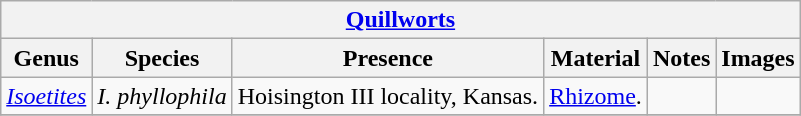<table class="wikitable" align="center">
<tr>
<th colspan="6" align="center"><strong><a href='#'>Quillworts</a></strong></th>
</tr>
<tr>
<th>Genus</th>
<th>Species</th>
<th>Presence</th>
<th><strong>Material</strong></th>
<th>Notes</th>
<th>Images</th>
</tr>
<tr>
<td><em><a href='#'>Isoetites</a></em></td>
<td><em>I. phyllophila</em></td>
<td>Hoisington III locality, Kansas.</td>
<td><a href='#'>Rhizome</a>.</td>
<td></td>
<td></td>
</tr>
<tr>
</tr>
</table>
